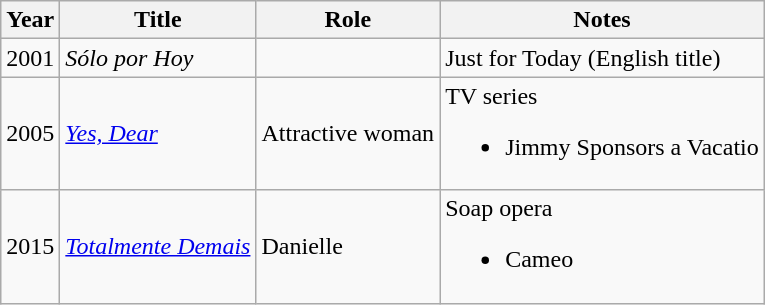<table class="wikitable">
<tr>
<th>Year</th>
<th>Title</th>
<th>Role</th>
<th>Notes</th>
</tr>
<tr>
<td>2001</td>
<td><em>Sólo por Hoy</em></td>
<td></td>
<td>Just for Today (English title)</td>
</tr>
<tr>
<td>2005</td>
<td><em><a href='#'>Yes, Dear</a></em></td>
<td>Attractive woman</td>
<td>TV series<br><ul><li>Jimmy Sponsors a Vacatio</li></ul></td>
</tr>
<tr>
<td>2015</td>
<td><em><a href='#'>Totalmente Demais</a></em></td>
<td>Danielle</td>
<td>Soap opera<br><ul><li>Cameo</li></ul></td>
</tr>
</table>
